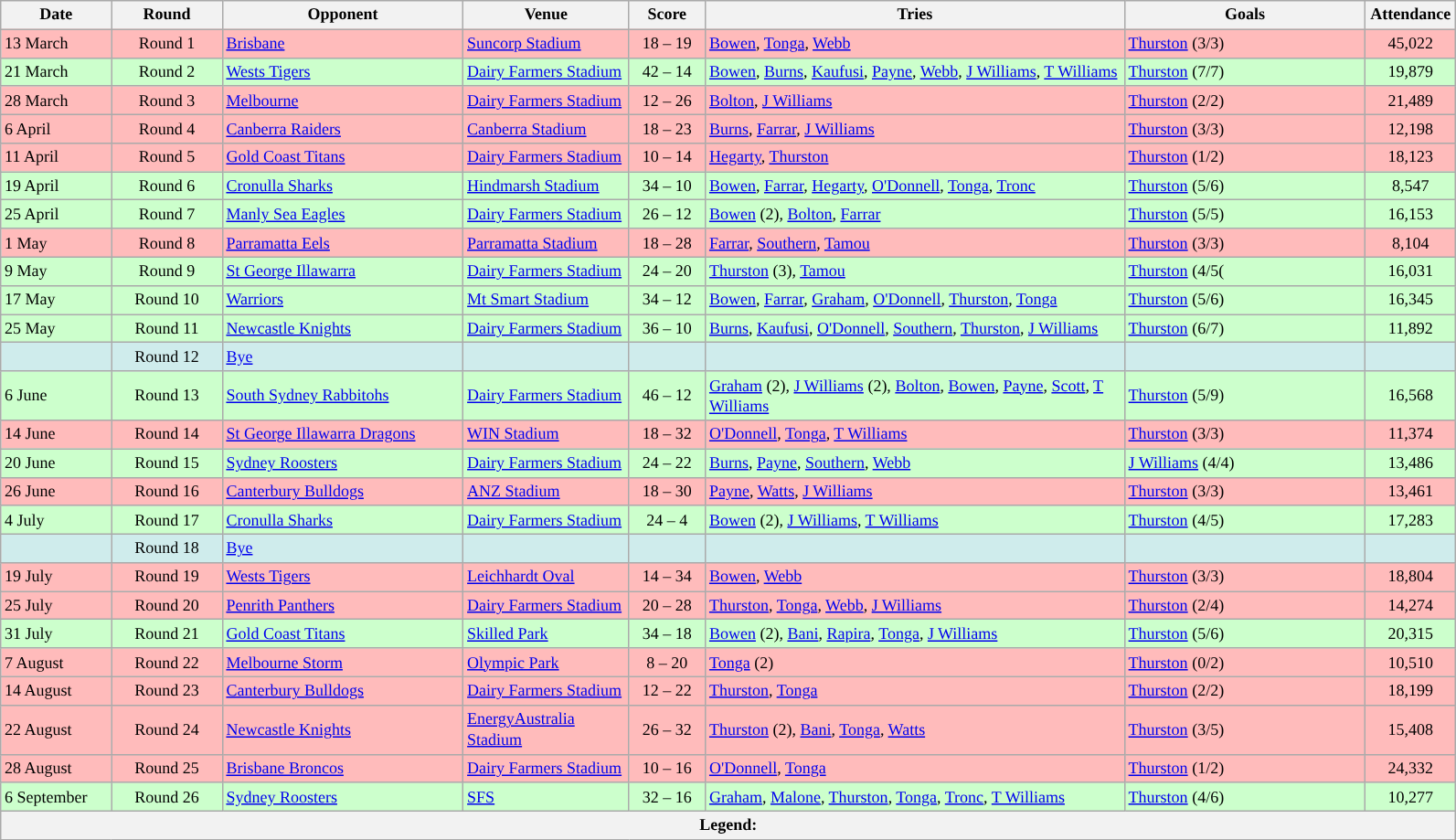<table class="wikitable" style="font-size:75%;">
<tr>
<th style="width:75px;">Date</th>
<th style="width:75px;">Round</th>
<th style="width:170px;">Opponent</th>
<th style="width:115px;">Venue</th>
<th style="width:50px;">Score</th>
<th style="width:300px;">Tries</th>
<th style="width:170px;">Goals</th>
<th style="width:60px;">Attendance</th>
</tr>
<tr style="background:#FFBBBB">
<td>13 March</td>
<td style="text-align:center;">Round 1</td>
<td> <a href='#'>Brisbane</a></td>
<td><a href='#'>Suncorp Stadium</a></td>
<td style="text-align:center;">18 – 19</td>
<td><a href='#'>Bowen</a>, <a href='#'>Tonga</a>, <a href='#'>Webb</a></td>
<td><a href='#'>Thurston</a> (3/3)</td>
<td style="text-align:center;">45,022</td>
</tr>
<tr style="background:#CCFFCC">
<td>21 March</td>
<td style="text-align:center;">Round 2</td>
<td> <a href='#'>Wests Tigers</a></td>
<td><a href='#'>Dairy Farmers Stadium</a></td>
<td style="text-align:center;">42 – 14</td>
<td><a href='#'>Bowen</a>, <a href='#'>Burns</a>, <a href='#'>Kaufusi</a>, <a href='#'>Payne</a>, <a href='#'>Webb</a>, <a href='#'>J Williams</a>, <a href='#'>T Williams</a></td>
<td><a href='#'>Thurston</a> (7/7)</td>
<td style="text-align:center;">19,879</td>
</tr>
<tr style="background:#FFBBBB">
<td>28 March</td>
<td style="text-align:center;">Round 3</td>
<td> <a href='#'>Melbourne</a></td>
<td><a href='#'>Dairy Farmers Stadium</a></td>
<td style="text-align:center;">12 – 26</td>
<td><a href='#'>Bolton</a>, <a href='#'>J Williams</a></td>
<td><a href='#'>Thurston</a> (2/2)</td>
<td style="text-align:center;">21,489</td>
</tr>
<tr style="background:#FFBBBB">
<td>6 April</td>
<td style="text-align:center;">Round 4</td>
<td> <a href='#'>Canberra Raiders</a></td>
<td><a href='#'>Canberra Stadium</a></td>
<td style="text-align:center;">18 – 23</td>
<td><a href='#'>Burns</a>, <a href='#'>Farrar</a>, <a href='#'>J Williams</a></td>
<td><a href='#'>Thurston</a> (3/3)</td>
<td style="text-align:center;">12,198</td>
</tr>
<tr style="background:#FFBBBB">
<td>11 April</td>
<td style="text-align:center;">Round 5</td>
<td> <a href='#'>Gold Coast Titans</a></td>
<td><a href='#'>Dairy Farmers Stadium</a></td>
<td style="text-align:center;">10 – 14</td>
<td><a href='#'>Hegarty</a>, <a href='#'>Thurston</a></td>
<td><a href='#'>Thurston</a> (1/2)</td>
<td style="text-align:center;">18,123</td>
</tr>
<tr style="background:#CCFFCC">
<td>19 April</td>
<td style="text-align:center;">Round 6</td>
<td> <a href='#'>Cronulla Sharks</a></td>
<td><a href='#'>Hindmarsh Stadium</a></td>
<td style="text-align:center;">34 – 10</td>
<td><a href='#'>Bowen</a>, <a href='#'>Farrar</a>, <a href='#'>Hegarty</a>, <a href='#'>O'Donnell</a>, <a href='#'>Tonga</a>, <a href='#'>Tronc</a></td>
<td><a href='#'>Thurston</a> (5/6)</td>
<td style="text-align:center;">8,547</td>
</tr>
<tr style="background:#CCFFCC">
<td>25 April</td>
<td style="text-align:center;">Round 7</td>
<td> <a href='#'>Manly Sea Eagles</a></td>
<td><a href='#'>Dairy Farmers Stadium</a></td>
<td style="text-align:center;">26 – 12</td>
<td><a href='#'>Bowen</a> (2), <a href='#'>Bolton</a>, <a href='#'>Farrar</a></td>
<td><a href='#'>Thurston</a> (5/5)</td>
<td style="text-align:center;">16,153</td>
</tr>
<tr style="background:#FFBBBB">
<td>1 May</td>
<td style="text-align:center;">Round 8</td>
<td> <a href='#'>Parramatta Eels</a></td>
<td><a href='#'>Parramatta Stadium</a></td>
<td style="text-align:center;">18 – 28</td>
<td><a href='#'>Farrar</a>, <a href='#'>Southern</a>, <a href='#'>Tamou</a></td>
<td><a href='#'>Thurston</a> (3/3)</td>
<td style="text-align:center;">8,104</td>
</tr>
<tr style="background:#CCFFCC">
<td>9 May</td>
<td style="text-align:center;">Round 9</td>
<td> <a href='#'>St George Illawarra</a></td>
<td><a href='#'>Dairy Farmers Stadium</a></td>
<td style="text-align:center;">24 – 20</td>
<td><a href='#'>Thurston</a> (3), <a href='#'>Tamou</a></td>
<td><a href='#'>Thurston</a> (4/5(</td>
<td style="text-align:center;">16,031</td>
</tr>
<tr style="background:#CCFFCC">
<td>17 May</td>
<td style="text-align:center;">Round 10</td>
<td> <a href='#'>Warriors</a></td>
<td><a href='#'>Mt Smart Stadium</a></td>
<td style="text-align:center;">34 – 12</td>
<td><a href='#'>Bowen</a>, <a href='#'>Farrar</a>, <a href='#'>Graham</a>, <a href='#'>O'Donnell</a>, <a href='#'>Thurston</a>, <a href='#'>Tonga</a></td>
<td><a href='#'>Thurston</a> (5/6)</td>
<td style="text-align:center;">16,345</td>
</tr>
<tr style="background:#CCFFCC">
<td>25 May</td>
<td style="text-align:center;">Round 11</td>
<td> <a href='#'>Newcastle Knights</a></td>
<td><a href='#'>Dairy Farmers Stadium</a></td>
<td style="text-align:center;">36 – 10</td>
<td><a href='#'>Burns</a>, <a href='#'>Kaufusi</a>, <a href='#'>O'Donnell</a>, <a href='#'>Southern</a>, <a href='#'>Thurston</a>, <a href='#'>J Williams</a></td>
<td><a href='#'>Thurston</a> (6/7)</td>
<td style="text-align:center;">11,892</td>
</tr>
<tr style="background:#cfecec;">
<td></td>
<td style="text-align:center;">Round 12</td>
<td><a href='#'>Bye</a></td>
<td></td>
<td></td>
<td></td>
<td></td>
<td></td>
</tr>
<tr style="background:#CCFFCC">
<td>6 June</td>
<td style="text-align:center;">Round 13</td>
<td> <a href='#'>South Sydney Rabbitohs</a></td>
<td><a href='#'>Dairy Farmers Stadium</a></td>
<td style="text-align:center;">46 – 12</td>
<td><a href='#'>Graham</a> (2), <a href='#'>J Williams</a> (2), <a href='#'>Bolton</a>, <a href='#'>Bowen</a>, <a href='#'>Payne</a>, <a href='#'>Scott</a>, <a href='#'>T Williams</a></td>
<td><a href='#'>Thurston</a> (5/9)</td>
<td style="text-align:center;">16,568</td>
</tr>
<tr style="background:#FFBBBB">
<td>14 June</td>
<td style="text-align:center;">Round 14</td>
<td> <a href='#'>St George Illawarra Dragons</a></td>
<td><a href='#'>WIN Stadium</a></td>
<td style="text-align:center;">18 – 32</td>
<td><a href='#'>O'Donnell</a>, <a href='#'>Tonga</a>, <a href='#'>T Williams</a></td>
<td><a href='#'>Thurston</a> (3/3)</td>
<td style="text-align:center;">11,374</td>
</tr>
<tr style="background:#CCFFCC">
<td>20 June</td>
<td style="text-align:center;">Round 15</td>
<td> <a href='#'>Sydney Roosters</a></td>
<td><a href='#'>Dairy Farmers Stadium</a></td>
<td style="text-align:center;">24 – 22</td>
<td><a href='#'>Burns</a>, <a href='#'>Payne</a>, <a href='#'>Southern</a>, <a href='#'>Webb</a></td>
<td><a href='#'>J Williams</a> (4/4)</td>
<td style="text-align:center;">13,486</td>
</tr>
<tr style="background:#FFBBBB">
<td>26 June</td>
<td style="text-align:center;">Round 16</td>
<td> <a href='#'>Canterbury Bulldogs</a></td>
<td><a href='#'>ANZ Stadium</a></td>
<td style="text-align:center;">18 – 30</td>
<td><a href='#'>Payne</a>, <a href='#'>Watts</a>, <a href='#'>J Williams</a></td>
<td><a href='#'>Thurston</a> (3/3)</td>
<td style="text-align:center;">13,461</td>
</tr>
<tr style="background:#CCFFCC">
<td>4 July</td>
<td style="text-align:center;">Round 17</td>
<td> <a href='#'>Cronulla Sharks</a></td>
<td><a href='#'>Dairy Farmers Stadium</a></td>
<td style="text-align:center;">24 – 4</td>
<td><a href='#'>Bowen</a> (2), <a href='#'>J Williams</a>, <a href='#'>T Williams</a></td>
<td><a href='#'>Thurston</a> (4/5)</td>
<td style="text-align:center;">17,283</td>
</tr>
<tr style="background:#cfecec;">
<td></td>
<td style="text-align:center;">Round 18</td>
<td><a href='#'>Bye</a></td>
<td></td>
<td></td>
<td></td>
<td></td>
<td></td>
</tr>
<tr style="background:#FFBBBB">
<td>19 July</td>
<td style="text-align:center;">Round 19</td>
<td> <a href='#'>Wests Tigers</a></td>
<td><a href='#'>Leichhardt Oval</a></td>
<td style="text-align:center;">14 – 34</td>
<td><a href='#'>Bowen</a>, <a href='#'>Webb</a></td>
<td><a href='#'>Thurston</a> (3/3)</td>
<td style="text-align:center;">18,804</td>
</tr>
<tr style="background:#FFBBBB">
<td>25 July</td>
<td style="text-align:center;">Round 20</td>
<td> <a href='#'>Penrith Panthers</a></td>
<td><a href='#'>Dairy Farmers Stadium</a></td>
<td style="text-align:center;">20 – 28</td>
<td><a href='#'>Thurston</a>, <a href='#'>Tonga</a>, <a href='#'>Webb</a>, <a href='#'>J Williams</a></td>
<td><a href='#'>Thurston</a> (2/4)</td>
<td style="text-align:center;">14,274</td>
</tr>
<tr style="background:#CCFFCC">
<td>31 July</td>
<td style="text-align:center;">Round 21</td>
<td> <a href='#'>Gold Coast Titans</a></td>
<td><a href='#'>Skilled Park</a></td>
<td style="text-align:center;">34 – 18</td>
<td><a href='#'>Bowen</a> (2), <a href='#'>Bani</a>, <a href='#'>Rapira</a>, <a href='#'>Tonga</a>, <a href='#'>J Williams</a></td>
<td><a href='#'>Thurston</a> (5/6)</td>
<td style="text-align:center;">20,315</td>
</tr>
<tr style="background:#FFBBBB">
<td>7 August</td>
<td style="text-align:center;">Round 22</td>
<td> <a href='#'>Melbourne Storm</a></td>
<td><a href='#'>Olympic Park</a></td>
<td style="text-align:center;">8 – 20</td>
<td><a href='#'>Tonga</a> (2)</td>
<td><a href='#'>Thurston</a> (0/2)</td>
<td style="text-align:center;">10,510</td>
</tr>
<tr style="background:#FFBBBB">
<td>14 August</td>
<td style="text-align:center;">Round 23</td>
<td> <a href='#'>Canterbury Bulldogs</a></td>
<td><a href='#'>Dairy Farmers Stadium</a></td>
<td style="text-align:center;">12 – 22</td>
<td><a href='#'>Thurston</a>, <a href='#'>Tonga</a></td>
<td><a href='#'>Thurston</a> (2/2)</td>
<td style="text-align:center;">18,199</td>
</tr>
<tr style="background:#FFBBBB">
<td>22 August</td>
<td style="text-align:center;">Round 24</td>
<td> <a href='#'>Newcastle Knights</a></td>
<td><a href='#'>EnergyAustralia Stadium</a></td>
<td style="text-align:center;">26 – 32</td>
<td><a href='#'>Thurston</a> (2), <a href='#'>Bani</a>, <a href='#'>Tonga</a>, <a href='#'>Watts</a></td>
<td><a href='#'>Thurston</a> (3/5)</td>
<td style="text-align:center;">15,408</td>
</tr>
<tr style="background:#FFBBBB">
<td>28 August</td>
<td style="text-align:center;">Round 25</td>
<td> <a href='#'>Brisbane Broncos</a></td>
<td><a href='#'>Dairy Farmers Stadium</a></td>
<td style="text-align:center;">10 – 16</td>
<td><a href='#'>O'Donnell</a>, <a href='#'>Tonga</a></td>
<td><a href='#'>Thurston</a> (1/2)</td>
<td style="text-align:center;">24,332</td>
</tr>
<tr style="background:#CCFFCC">
<td>6 September</td>
<td style="text-align:center;">Round 26</td>
<td> <a href='#'>Sydney Roosters</a></td>
<td><a href='#'>SFS</a></td>
<td style="text-align:center;">32 – 16</td>
<td><a href='#'>Graham</a>, <a href='#'>Malone</a>, <a href='#'>Thurston</a>, <a href='#'>Tonga</a>, <a href='#'>Tronc</a>, <a href='#'>T Williams</a></td>
<td><a href='#'>Thurston</a> (4/6)</td>
<td style="text-align:center;">10,277</td>
</tr>
<tr>
<th colspan="11"><strong>Legend</strong>:    </th>
</tr>
</table>
